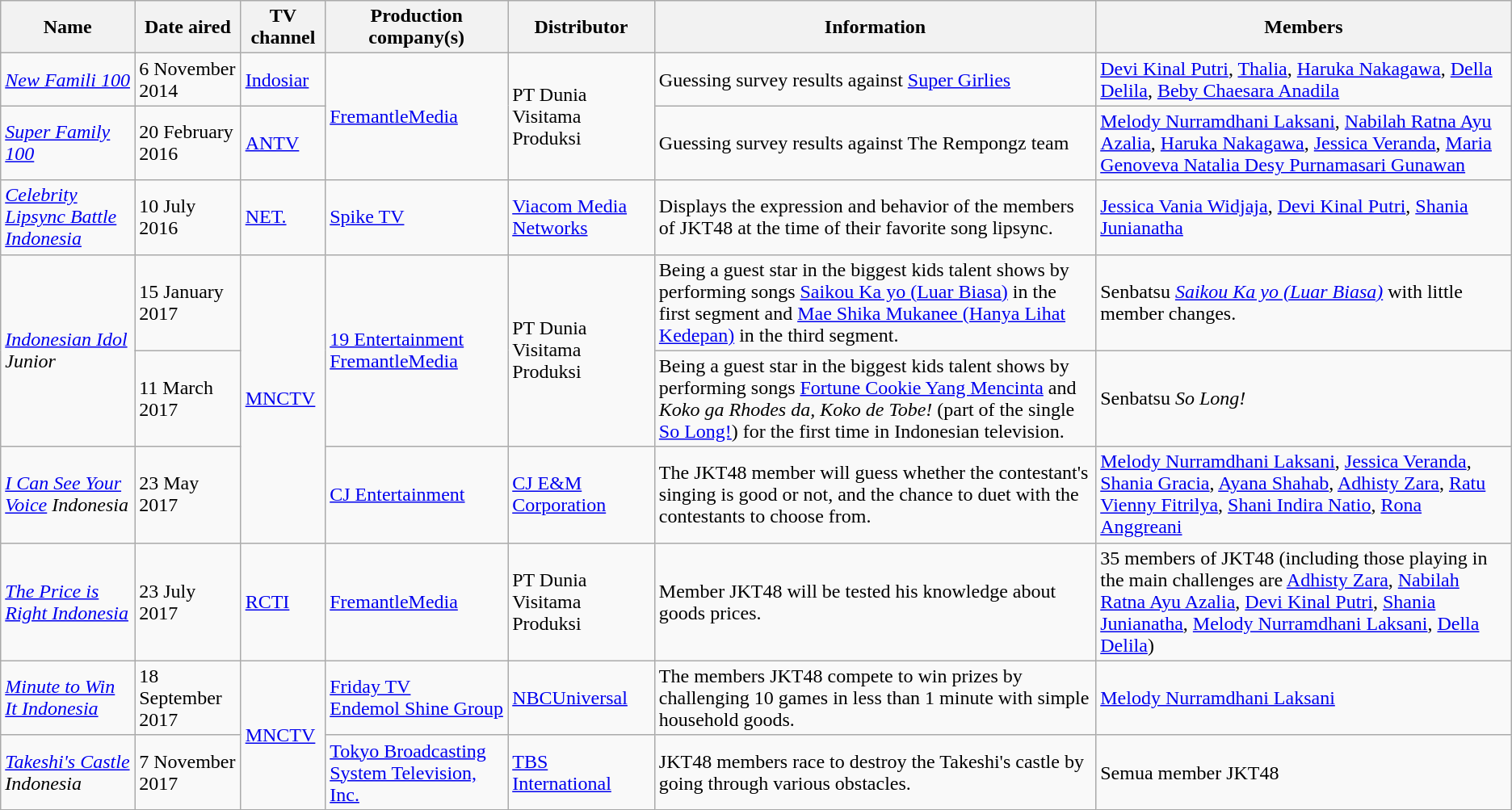<table class="wikitable">
<tr>
<th>Name</th>
<th>Date aired</th>
<th>TV channel</th>
<th>Production company(s)</th>
<th>Distributor</th>
<th>Information</th>
<th>Members</th>
</tr>
<tr>
<td><em><a href='#'>New Famili 100</a></em></td>
<td>6 November 2014</td>
<td><a href='#'>Indosiar</a></td>
<td rowspan="2"><a href='#'>FremantleMedia</a></td>
<td rowspan="2">PT Dunia Visitama Produksi</td>
<td>Guessing survey results against <a href='#'>Super Girlies</a></td>
<td><a href='#'>Devi Kinal Putri</a>, <a href='#'>Thalia</a>, <a href='#'>Haruka Nakagawa</a>, <a href='#'>Della Delila</a>, <a href='#'>Beby Chaesara Anadila</a></td>
</tr>
<tr>
<td><em><a href='#'>Super Family 100</a></em></td>
<td>20 February 2016</td>
<td><a href='#'>ANTV</a></td>
<td>Guessing survey results against The Rempongz team</td>
<td><a href='#'>Melody Nurramdhani Laksani</a>, <a href='#'>Nabilah Ratna Ayu Azalia</a>, <a href='#'>Haruka Nakagawa</a>, <a href='#'>Jessica Veranda</a>, <a href='#'>Maria Genoveva Natalia Desy Purnamasari Gunawan</a></td>
</tr>
<tr>
<td><em><a href='#'>Celebrity Lipsync Battle Indonesia</a></em></td>
<td>10 July 2016</td>
<td><a href='#'>NET.</a></td>
<td><a href='#'>Spike TV</a></td>
<td><a href='#'>Viacom Media Networks</a></td>
<td>Displays the expression and behavior of the members of JKT48 at the time of their favorite song lipsync.</td>
<td><a href='#'>Jessica Vania Widjaja</a>, <a href='#'>Devi Kinal Putri</a>, <a href='#'>Shania Junianatha</a></td>
</tr>
<tr>
<td rowspan=2><em><a href='#'>Indonesian Idol</a> Junior</em></td>
<td>15 January 2017</td>
<td rowspan="3"><a href='#'>MNCTV</a></td>
<td rowspan=2><a href='#'>19 Entertainment</a><br><a href='#'>FremantleMedia</a></td>
<td rowspan=2>PT Dunia Visitama Produksi</td>
<td>Being a guest star in the biggest kids talent shows by performing songs <a href='#'>Saikou Ka yo (Luar Biasa)</a> in the first segment and <a href='#'>Mae Shika Mukanee (Hanya Lihat Kedepan)</a> in the third segment.</td>
<td>Senbatsu <em><a href='#'>Saikou Ka yo (Luar Biasa)</a></em> with little member changes.</td>
</tr>
<tr>
<td>11 March 2017</td>
<td>Being a guest star in the biggest kids talent shows by performing songs <a href='#'>Fortune Cookie Yang Mencinta</a> and <em>Koko ga Rhodes da, Koko de Tobe!</em> (part of the single <a href='#'>So Long!</a>) for the first time in Indonesian television.</td>
<td>Senbatsu <em>So Long!</em></td>
</tr>
<tr>
<td><em><a href='#'>I Can See Your Voice</a> Indonesia</em></td>
<td>23 May 2017</td>
<td><a href='#'>CJ Entertainment</a></td>
<td><a href='#'>CJ E&M Corporation</a></td>
<td>The JKT48 member will guess whether the contestant's singing is good or not, and the chance to duet with the contestants to choose from.</td>
<td><a href='#'>Melody Nurramdhani Laksani</a>, <a href='#'>Jessica Veranda</a>, <a href='#'>Shania Gracia</a>, <a href='#'>Ayana Shahab</a>, <a href='#'>Adhisty Zara</a>, <a href='#'>Ratu Vienny Fitrilya</a>, <a href='#'>Shani Indira Natio</a>, <a href='#'>Rona Anggreani</a></td>
</tr>
<tr>
<td><em><a href='#'>The Price is Right Indonesia</a></em></td>
<td>23 July 2017</td>
<td><a href='#'>RCTI</a></td>
<td><a href='#'>FremantleMedia</a></td>
<td>PT Dunia Visitama Produksi</td>
<td>Member JKT48 will be tested his knowledge about goods prices.</td>
<td>35 members of JKT48 (including those playing in the main challenges are <a href='#'>Adhisty Zara</a>, <a href='#'>Nabilah Ratna Ayu Azalia</a>, <a href='#'>Devi Kinal Putri</a>, <a href='#'>Shania Junianatha</a>, <a href='#'>Melody Nurramdhani Laksani</a>, <a href='#'>Della Delila</a>)</td>
</tr>
<tr>
<td><em><a href='#'>Minute to Win It Indonesia</a></em></td>
<td>18 September 2017</td>
<td rowspan="2"><a href='#'>MNCTV</a></td>
<td><a href='#'>Friday TV</a><br><a href='#'>Endemol Shine Group</a></td>
<td><a href='#'>NBCUniversal</a></td>
<td>The members JKT48 compete to win prizes by challenging 10 games in less than 1 minute with simple household goods.</td>
<td><a href='#'>Melody Nurramdhani Laksani</a></td>
</tr>
<tr>
<td><em><a href='#'>Takeshi's Castle</a> Indonesia</em></td>
<td>7 November 2017</td>
<td><a href='#'>Tokyo Broadcasting System Television, Inc.</a></td>
<td><a href='#'>TBS International</a></td>
<td>JKT48 members race to destroy the Takeshi's castle by going through various obstacles.</td>
<td>Semua member JKT48</td>
</tr>
</table>
